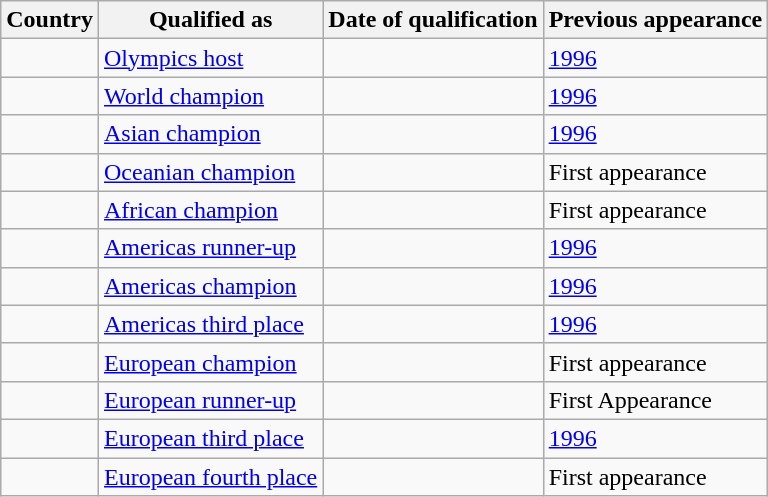<table class="wikitable sortable">
<tr>
<th>Country</th>
<th>Qualified as</th>
<th>Date of qualification</th>
<th>Previous appearance</th>
</tr>
<tr>
<td></td>
<td><a href='#'>Olympics host</a></td>
<td></td>
<td><a href='#'>1996</a></td>
</tr>
<tr>
<td></td>
<td><a href='#'>World champion</a></td>
<td></td>
<td><a href='#'>1996</a></td>
</tr>
<tr>
<td></td>
<td><a href='#'>Asian champion</a></td>
<td></td>
<td><a href='#'>1996</a></td>
</tr>
<tr>
<td></td>
<td><a href='#'>Oceanian champion</a></td>
<td></td>
<td>First appearance</td>
</tr>
<tr>
<td></td>
<td><a href='#'>African champion</a></td>
<td></td>
<td>First appearance</td>
</tr>
<tr>
<td></td>
<td><a href='#'>Americas runner-up</a></td>
<td></td>
<td><a href='#'>1996</a></td>
</tr>
<tr>
<td></td>
<td><a href='#'>Americas champion</a></td>
<td></td>
<td><a href='#'>1996</a></td>
</tr>
<tr>
<td></td>
<td><a href='#'>Americas third place</a></td>
<td></td>
<td><a href='#'>1996</a></td>
</tr>
<tr>
<td></td>
<td><a href='#'>European champion</a></td>
<td></td>
<td>First appearance</td>
</tr>
<tr>
<td></td>
<td><a href='#'>European runner-up</a></td>
<td></td>
<td>First Appearance</td>
</tr>
<tr>
<td></td>
<td><a href='#'>European third place</a></td>
<td></td>
<td><a href='#'>1996</a></td>
</tr>
<tr>
<td></td>
<td><a href='#'>European fourth place</a></td>
<td></td>
<td>First appearance</td>
</tr>
</table>
